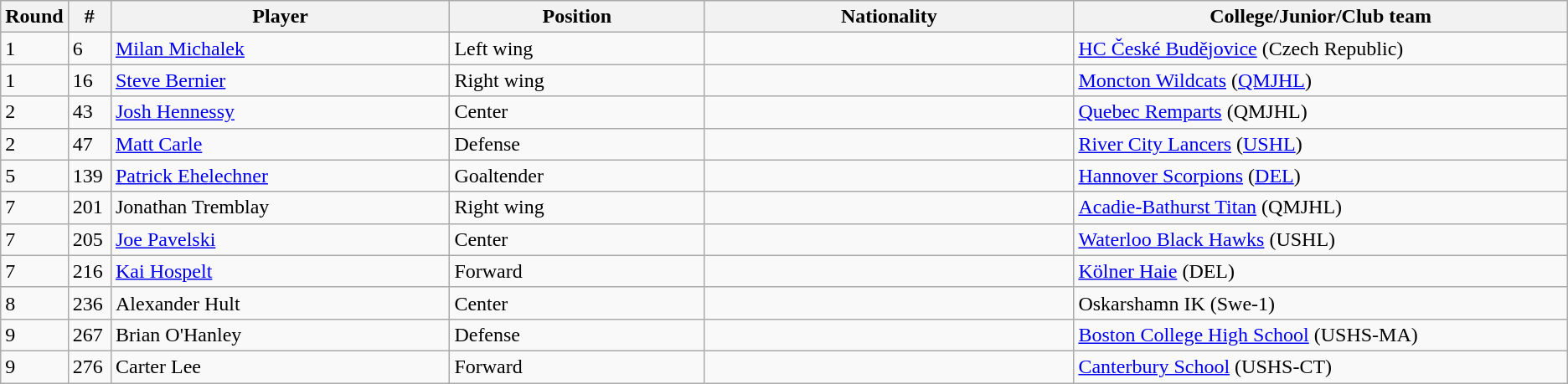<table class="wikitable">
<tr>
<th bgcolor="#DDDDFF" width="2.75%">Round</th>
<th bgcolor="#DDDDFF" width="2.75%">#</th>
<th bgcolor="#DDDDFF" width="22.0%">Player</th>
<th bgcolor="#DDDDFF" width="16.5%">Position</th>
<th bgcolor="#DDDDFF" width="24.0%">Nationality</th>
<th bgcolor="#DDDDFF" width="100.0%">College/Junior/Club team</th>
</tr>
<tr>
<td>1</td>
<td>6</td>
<td><a href='#'>Milan Michalek</a></td>
<td>Left wing</td>
<td></td>
<td><a href='#'>HC České Budějovice</a> (Czech Republic)</td>
</tr>
<tr>
<td>1</td>
<td>16</td>
<td><a href='#'>Steve Bernier</a></td>
<td>Right wing</td>
<td></td>
<td><a href='#'>Moncton Wildcats</a> (<a href='#'>QMJHL</a>)</td>
</tr>
<tr>
<td>2</td>
<td>43</td>
<td><a href='#'>Josh Hennessy</a></td>
<td>Center</td>
<td></td>
<td><a href='#'>Quebec Remparts</a> (QMJHL)</td>
</tr>
<tr>
<td>2</td>
<td>47</td>
<td><a href='#'>Matt Carle</a></td>
<td>Defense</td>
<td></td>
<td><a href='#'>River City Lancers</a> (<a href='#'>USHL</a>)</td>
</tr>
<tr>
<td>5</td>
<td>139</td>
<td><a href='#'>Patrick Ehelechner</a></td>
<td>Goaltender</td>
<td></td>
<td><a href='#'>Hannover Scorpions</a> (<a href='#'>DEL</a>)</td>
</tr>
<tr>
<td>7</td>
<td>201</td>
<td>Jonathan Tremblay</td>
<td>Right wing</td>
<td></td>
<td><a href='#'>Acadie-Bathurst Titan</a> (QMJHL)</td>
</tr>
<tr>
<td>7</td>
<td>205</td>
<td><a href='#'>Joe Pavelski</a></td>
<td>Center</td>
<td></td>
<td><a href='#'>Waterloo Black Hawks</a> (USHL)</td>
</tr>
<tr>
<td>7</td>
<td>216</td>
<td><a href='#'>Kai Hospelt</a></td>
<td>Forward</td>
<td></td>
<td><a href='#'>Kölner Haie</a> (DEL)</td>
</tr>
<tr>
<td>8</td>
<td>236</td>
<td>Alexander Hult</td>
<td>Center</td>
<td></td>
<td>Oskarshamn IK (Swe-1)</td>
</tr>
<tr>
<td>9</td>
<td>267</td>
<td>Brian O'Hanley</td>
<td>Defense</td>
<td></td>
<td><a href='#'>Boston College High School</a> (USHS-MA)</td>
</tr>
<tr>
<td>9</td>
<td>276</td>
<td>Carter Lee</td>
<td>Forward</td>
<td></td>
<td><a href='#'>Canterbury School</a> (USHS-CT)</td>
</tr>
</table>
